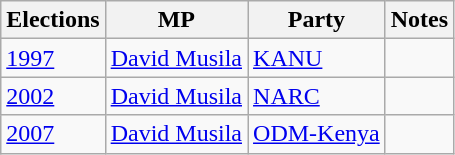<table class="wikitable">
<tr>
<th>Elections</th>
<th>MP</th>
<th>Party</th>
<th>Notes</th>
</tr>
<tr>
<td><a href='#'>1997</a></td>
<td><a href='#'>David Musila</a></td>
<td><a href='#'>KANU</a></td>
<td></td>
</tr>
<tr>
<td><a href='#'>2002</a></td>
<td><a href='#'>David Musila</a></td>
<td><a href='#'>NARC</a></td>
<td></td>
</tr>
<tr>
<td><a href='#'>2007</a></td>
<td><a href='#'>David Musila</a></td>
<td><a href='#'>ODM-Kenya</a></td>
<td></td>
</tr>
</table>
